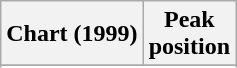<table class="wikitable sortable plainrowheaders" style="text-align:center">
<tr>
<th scope="col">Chart (1999)</th>
<th scope="col">Peak<br>position</th>
</tr>
<tr>
</tr>
<tr>
</tr>
</table>
